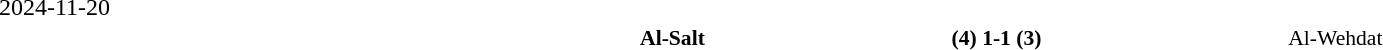<table width="100%" cellspacing="1">
<tr>
<td>2024-11-20</td>
</tr>
<tr style="font-size:90%">
<td align="right"><strong>Al-Salt</strong></td>
<td align="center"><strong>(4) 1-1 (3)</strong></td>
<td>Al-Wehdat</td>
</tr>
</table>
